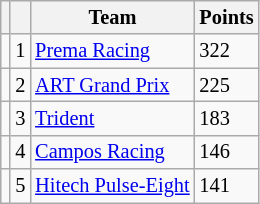<table class="wikitable" style="font-size: 85%;">
<tr>
<th></th>
<th></th>
<th>Team</th>
<th>Points</th>
</tr>
<tr>
<td align="left"></td>
<td align="center">1</td>
<td> <a href='#'>Prema Racing</a></td>
<td>322</td>
</tr>
<tr>
<td align="left"></td>
<td align="center">2</td>
<td> <a href='#'>ART Grand Prix</a></td>
<td>225</td>
</tr>
<tr>
<td align="left"></td>
<td align="center">3</td>
<td> <a href='#'>Trident</a></td>
<td>183</td>
</tr>
<tr>
<td align="left"></td>
<td align="center">4</td>
<td> <a href='#'>Campos Racing</a></td>
<td>146</td>
</tr>
<tr>
<td align="left"></td>
<td align="center">5</td>
<td> <a href='#'>Hitech Pulse-Eight</a></td>
<td>141</td>
</tr>
</table>
